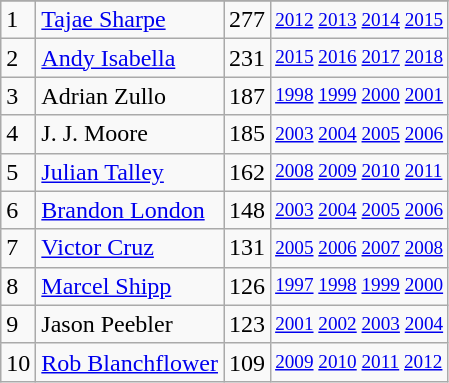<table class="wikitable">
<tr>
</tr>
<tr>
<td>1</td>
<td><a href='#'>Tajae Sharpe</a></td>
<td>277</td>
<td style="font-size:80%;"><a href='#'>2012</a> <a href='#'>2013</a> <a href='#'>2014</a> <a href='#'>2015</a></td>
</tr>
<tr>
<td>2</td>
<td><a href='#'>Andy Isabella</a></td>
<td>231</td>
<td style="font-size:80%;"><a href='#'>2015</a> <a href='#'>2016</a> <a href='#'>2017</a> <a href='#'>2018</a></td>
</tr>
<tr>
<td>3</td>
<td>Adrian Zullo</td>
<td>187</td>
<td style="font-size:80%;"><a href='#'>1998</a> <a href='#'>1999</a> <a href='#'>2000</a> <a href='#'>2001</a></td>
</tr>
<tr>
<td>4</td>
<td>J. J. Moore</td>
<td>185</td>
<td style="font-size:80%;"><a href='#'>2003</a> <a href='#'>2004</a> <a href='#'>2005</a> <a href='#'>2006</a></td>
</tr>
<tr>
<td>5</td>
<td><a href='#'>Julian Talley</a></td>
<td>162</td>
<td style="font-size:80%;"><a href='#'>2008</a> <a href='#'>2009</a> <a href='#'>2010</a> <a href='#'>2011</a></td>
</tr>
<tr>
<td>6</td>
<td><a href='#'>Brandon London</a></td>
<td>148</td>
<td style="font-size:80%;"><a href='#'>2003</a> <a href='#'>2004</a> <a href='#'>2005</a> <a href='#'>2006</a></td>
</tr>
<tr>
<td>7</td>
<td><a href='#'>Victor Cruz</a></td>
<td>131</td>
<td style="font-size:80%;"><a href='#'>2005</a> <a href='#'>2006</a> <a href='#'>2007</a> <a href='#'>2008</a></td>
</tr>
<tr>
<td>8</td>
<td><a href='#'>Marcel Shipp</a></td>
<td>126</td>
<td style="font-size:80%;"><a href='#'>1997</a> <a href='#'>1998</a> <a href='#'>1999</a> <a href='#'>2000</a></td>
</tr>
<tr>
<td>9</td>
<td>Jason Peebler</td>
<td>123</td>
<td style="font-size:80%;"><a href='#'>2001</a> <a href='#'>2002</a> <a href='#'>2003</a> <a href='#'>2004</a></td>
</tr>
<tr>
<td>10</td>
<td><a href='#'>Rob Blanchflower</a></td>
<td>109</td>
<td style="font-size:80%;"><a href='#'>2009</a> <a href='#'>2010</a> <a href='#'>2011</a> <a href='#'>2012</a></td>
</tr>
</table>
